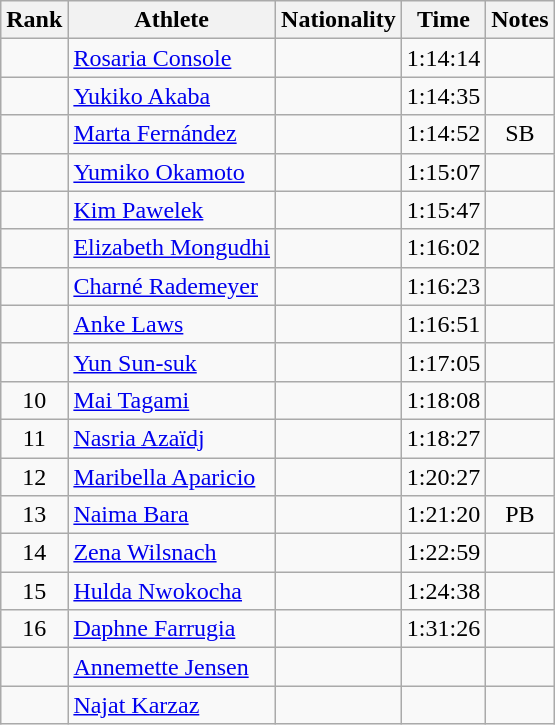<table class="wikitable sortable" style="text-align:center">
<tr>
<th>Rank</th>
<th>Athlete</th>
<th>Nationality</th>
<th>Time</th>
<th>Notes</th>
</tr>
<tr>
<td></td>
<td align=left><a href='#'>Rosaria Console</a></td>
<td align=left></td>
<td>1:14:14</td>
<td></td>
</tr>
<tr>
<td></td>
<td align=left><a href='#'>Yukiko Akaba</a></td>
<td align=left></td>
<td>1:14:35</td>
<td></td>
</tr>
<tr>
<td></td>
<td align=left><a href='#'>Marta Fernández</a></td>
<td align=left></td>
<td>1:14:52</td>
<td>SB</td>
</tr>
<tr>
<td></td>
<td align=left><a href='#'>Yumiko Okamoto</a></td>
<td align=left></td>
<td>1:15:07</td>
<td></td>
</tr>
<tr>
<td></td>
<td align=left><a href='#'>Kim Pawelek</a></td>
<td align=left></td>
<td>1:15:47</td>
<td></td>
</tr>
<tr>
<td></td>
<td align=left><a href='#'>Elizabeth Mongudhi</a></td>
<td align=left></td>
<td>1:16:02</td>
<td></td>
</tr>
<tr>
<td></td>
<td align=left><a href='#'>Charné Rademeyer</a></td>
<td align=left></td>
<td>1:16:23</td>
<td></td>
</tr>
<tr>
<td></td>
<td align=left><a href='#'>Anke Laws</a></td>
<td align=left></td>
<td>1:16:51</td>
<td></td>
</tr>
<tr>
<td></td>
<td align=left><a href='#'>Yun Sun-suk</a></td>
<td align=left></td>
<td>1:17:05</td>
<td></td>
</tr>
<tr>
<td>10</td>
<td align=left><a href='#'>Mai Tagami</a></td>
<td align=left></td>
<td>1:18:08</td>
<td></td>
</tr>
<tr>
<td>11</td>
<td align=left><a href='#'>Nasria Azaïdj</a></td>
<td align=left></td>
<td>1:18:27</td>
<td></td>
</tr>
<tr>
<td>12</td>
<td align=left><a href='#'>Maribella Aparicio</a></td>
<td align=left></td>
<td>1:20:27</td>
<td></td>
</tr>
<tr>
<td>13</td>
<td align=left><a href='#'>Naima Bara</a></td>
<td align=left></td>
<td>1:21:20</td>
<td>PB</td>
</tr>
<tr>
<td>14</td>
<td align=left><a href='#'>Zena Wilsnach</a></td>
<td align=left></td>
<td>1:22:59</td>
<td></td>
</tr>
<tr>
<td>15</td>
<td align=left><a href='#'>Hulda Nwokocha</a></td>
<td align=left></td>
<td>1:24:38</td>
<td></td>
</tr>
<tr>
<td>16</td>
<td align=left><a href='#'>Daphne Farrugia</a></td>
<td align=left></td>
<td>1:31:26</td>
<td></td>
</tr>
<tr>
<td></td>
<td align=left><a href='#'>Annemette Jensen</a></td>
<td align=left></td>
<td></td>
<td></td>
</tr>
<tr>
<td></td>
<td align=left><a href='#'>Najat Karzaz</a></td>
<td align=left></td>
<td></td>
<td></td>
</tr>
</table>
